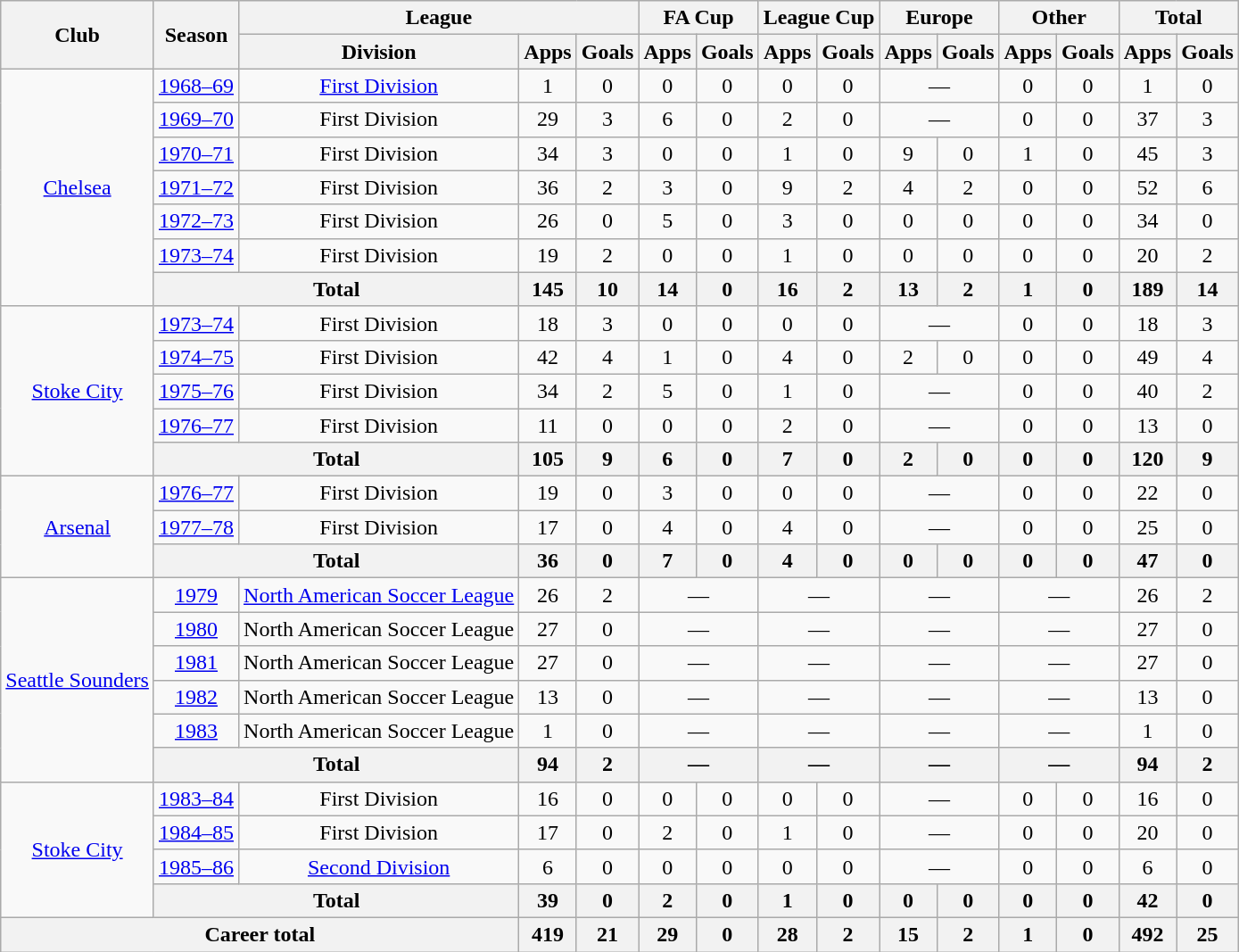<table class="wikitable" style="text-align: center;">
<tr>
<th rowspan="2">Club</th>
<th rowspan="2">Season</th>
<th colspan="3">League</th>
<th colspan="2">FA Cup</th>
<th colspan="2">League Cup</th>
<th colspan="2">Europe</th>
<th colspan="2">Other</th>
<th colspan="2">Total</th>
</tr>
<tr>
<th>Division</th>
<th>Apps</th>
<th>Goals</th>
<th>Apps</th>
<th>Goals</th>
<th>Apps</th>
<th>Goals</th>
<th>Apps</th>
<th>Goals</th>
<th>Apps</th>
<th>Goals</th>
<th>Apps</th>
<th>Goals</th>
</tr>
<tr>
<td rowspan="7"><a href='#'>Chelsea</a></td>
<td><a href='#'>1968–69</a></td>
<td><a href='#'>First Division</a></td>
<td>1</td>
<td>0</td>
<td>0</td>
<td>0</td>
<td>0</td>
<td>0</td>
<td colspan="2">—</td>
<td>0</td>
<td>0</td>
<td>1</td>
<td>0</td>
</tr>
<tr>
<td><a href='#'>1969–70</a></td>
<td>First Division</td>
<td>29</td>
<td>3</td>
<td>6</td>
<td>0</td>
<td>2</td>
<td>0</td>
<td colspan="2">—</td>
<td>0</td>
<td>0</td>
<td>37</td>
<td>3</td>
</tr>
<tr>
<td><a href='#'>1970–71</a></td>
<td>First Division</td>
<td>34</td>
<td>3</td>
<td>0</td>
<td>0</td>
<td>1</td>
<td>0</td>
<td>9</td>
<td>0</td>
<td>1</td>
<td>0</td>
<td>45</td>
<td>3</td>
</tr>
<tr>
<td><a href='#'>1971–72</a></td>
<td>First Division</td>
<td>36</td>
<td>2</td>
<td>3</td>
<td>0</td>
<td>9</td>
<td>2</td>
<td>4</td>
<td>2</td>
<td>0</td>
<td>0</td>
<td>52</td>
<td>6</td>
</tr>
<tr>
<td><a href='#'>1972–73</a></td>
<td>First Division</td>
<td>26</td>
<td>0</td>
<td>5</td>
<td>0</td>
<td>3</td>
<td>0</td>
<td>0</td>
<td>0</td>
<td>0</td>
<td>0</td>
<td>34</td>
<td>0</td>
</tr>
<tr>
<td><a href='#'>1973–74</a></td>
<td>First Division</td>
<td>19</td>
<td>2</td>
<td>0</td>
<td>0</td>
<td>1</td>
<td>0</td>
<td>0</td>
<td>0</td>
<td>0</td>
<td>0</td>
<td>20</td>
<td>2</td>
</tr>
<tr>
<th colspan="2">Total</th>
<th>145</th>
<th>10</th>
<th>14</th>
<th>0</th>
<th>16</th>
<th>2</th>
<th>13</th>
<th>2</th>
<th>1</th>
<th>0</th>
<th>189</th>
<th>14</th>
</tr>
<tr>
<td rowspan="5"><a href='#'>Stoke City</a></td>
<td><a href='#'>1973–74</a></td>
<td>First Division</td>
<td>18</td>
<td>3</td>
<td>0</td>
<td>0</td>
<td>0</td>
<td>0</td>
<td colspan="2">—</td>
<td>0</td>
<td>0</td>
<td>18</td>
<td>3</td>
</tr>
<tr>
<td><a href='#'>1974–75</a></td>
<td>First Division</td>
<td>42</td>
<td>4</td>
<td>1</td>
<td>0</td>
<td>4</td>
<td>0</td>
<td>2</td>
<td>0</td>
<td>0</td>
<td>0</td>
<td>49</td>
<td>4</td>
</tr>
<tr>
<td><a href='#'>1975–76</a></td>
<td>First Division</td>
<td>34</td>
<td>2</td>
<td>5</td>
<td>0</td>
<td>1</td>
<td>0</td>
<td colspan="2">—</td>
<td>0</td>
<td>0</td>
<td>40</td>
<td>2</td>
</tr>
<tr>
<td><a href='#'>1976–77</a></td>
<td>First Division</td>
<td>11</td>
<td>0</td>
<td>0</td>
<td>0</td>
<td>2</td>
<td>0</td>
<td colspan="2">—</td>
<td>0</td>
<td>0</td>
<td>13</td>
<td>0</td>
</tr>
<tr>
<th colspan="2">Total</th>
<th>105</th>
<th>9</th>
<th>6</th>
<th>0</th>
<th>7</th>
<th>0</th>
<th>2</th>
<th>0</th>
<th>0</th>
<th>0</th>
<th>120</th>
<th>9</th>
</tr>
<tr>
<td rowspan="3"><a href='#'>Arsenal</a></td>
<td><a href='#'>1976–77</a></td>
<td>First Division</td>
<td>19</td>
<td>0</td>
<td>3</td>
<td>0</td>
<td>0</td>
<td>0</td>
<td colspan="2">—</td>
<td>0</td>
<td>0</td>
<td>22</td>
<td>0</td>
</tr>
<tr>
<td><a href='#'>1977–78</a></td>
<td>First Division</td>
<td>17</td>
<td>0</td>
<td>4</td>
<td>0</td>
<td>4</td>
<td>0</td>
<td colspan="2">—</td>
<td>0</td>
<td>0</td>
<td>25</td>
<td>0</td>
</tr>
<tr>
<th colspan="2">Total</th>
<th>36</th>
<th>0</th>
<th>7</th>
<th>0</th>
<th>4</th>
<th>0</th>
<th>0</th>
<th>0</th>
<th>0</th>
<th>0</th>
<th>47</th>
<th>0</th>
</tr>
<tr>
<td rowspan="6"><a href='#'>Seattle Sounders</a></td>
<td><a href='#'>1979</a></td>
<td><a href='#'>North American Soccer League</a></td>
<td>26</td>
<td>2</td>
<td colspan="2">—</td>
<td colspan="2">—</td>
<td colspan="2">—</td>
<td colspan="2">—</td>
<td>26</td>
<td>2</td>
</tr>
<tr>
<td><a href='#'>1980</a></td>
<td>North American Soccer League</td>
<td>27</td>
<td>0</td>
<td colspan="2">—</td>
<td colspan="2">—</td>
<td colspan="2">—</td>
<td colspan="2">—</td>
<td>27</td>
<td>0</td>
</tr>
<tr>
<td><a href='#'>1981</a></td>
<td>North American Soccer League</td>
<td>27</td>
<td>0</td>
<td colspan="2">—</td>
<td colspan="2">—</td>
<td colspan="2">—</td>
<td colspan="2">—</td>
<td>27</td>
<td>0</td>
</tr>
<tr>
<td><a href='#'>1982</a></td>
<td>North American Soccer League</td>
<td>13</td>
<td>0</td>
<td colspan="2">—</td>
<td colspan="2">—</td>
<td colspan="2">—</td>
<td colspan="2">—</td>
<td>13</td>
<td>0</td>
</tr>
<tr>
<td><a href='#'>1983</a></td>
<td>North American Soccer League</td>
<td>1</td>
<td>0</td>
<td colspan="2">—</td>
<td colspan="2">—</td>
<td colspan="2">—</td>
<td colspan="2">—</td>
<td>1</td>
<td>0</td>
</tr>
<tr>
<th colspan="2">Total</th>
<th>94</th>
<th>2</th>
<th colspan="2">—</th>
<th colspan="2">—</th>
<th colspan="2">—</th>
<th colspan="2">—</th>
<th>94</th>
<th>2</th>
</tr>
<tr>
<td rowspan="4"><a href='#'>Stoke City</a></td>
<td><a href='#'>1983–84</a></td>
<td>First Division</td>
<td>16</td>
<td>0</td>
<td>0</td>
<td>0</td>
<td>0</td>
<td>0</td>
<td colspan="2">—</td>
<td>0</td>
<td>0</td>
<td>16</td>
<td>0</td>
</tr>
<tr>
<td><a href='#'>1984–85</a></td>
<td>First Division</td>
<td>17</td>
<td>0</td>
<td>2</td>
<td>0</td>
<td>1</td>
<td>0</td>
<td colspan="2">—</td>
<td>0</td>
<td>0</td>
<td>20</td>
<td>0</td>
</tr>
<tr>
<td><a href='#'>1985–86</a></td>
<td><a href='#'>Second Division</a></td>
<td>6</td>
<td>0</td>
<td>0</td>
<td>0</td>
<td>0</td>
<td>0</td>
<td colspan="2">—</td>
<td>0</td>
<td>0</td>
<td>6</td>
<td>0</td>
</tr>
<tr>
<th colspan="2">Total</th>
<th>39</th>
<th>0</th>
<th>2</th>
<th>0</th>
<th>1</th>
<th>0</th>
<th>0</th>
<th>0</th>
<th>0</th>
<th>0</th>
<th>42</th>
<th>0</th>
</tr>
<tr>
<th colspan="3">Career total</th>
<th>419</th>
<th>21</th>
<th>29</th>
<th>0</th>
<th>28</th>
<th>2</th>
<th>15</th>
<th>2</th>
<th>1</th>
<th>0</th>
<th>492</th>
<th>25</th>
</tr>
</table>
